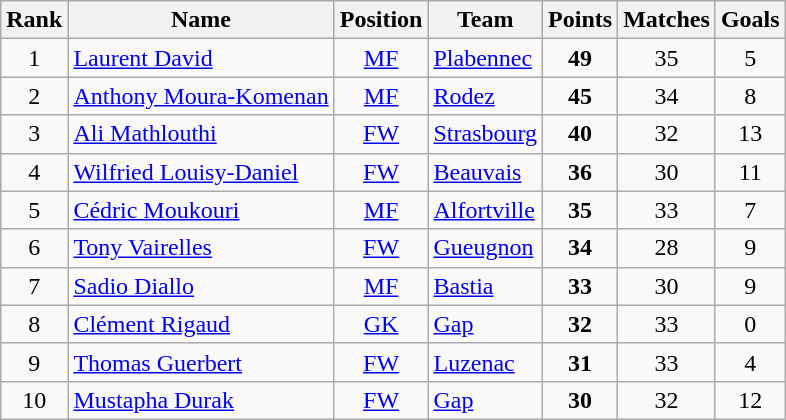<table class="wikitable" style="text-align:center">
<tr>
<th>Rank</th>
<th>Name</th>
<th>Position</th>
<th>Team</th>
<th>Points</th>
<th>Matches</th>
<th>Goals</th>
</tr>
<tr>
<td>1</td>
<td align="left"><a href='#'>Laurent David</a></td>
<td><a href='#'>MF</a></td>
<td align="left"><a href='#'>Plabennec</a></td>
<td><strong>49</strong></td>
<td>35</td>
<td>5</td>
</tr>
<tr>
<td>2</td>
<td align="left"><a href='#'>Anthony Moura-Komenan</a></td>
<td><a href='#'>MF</a></td>
<td align="left"><a href='#'>Rodez</a></td>
<td><strong>45</strong></td>
<td>34</td>
<td>8</td>
</tr>
<tr>
<td>3</td>
<td align="left"><a href='#'>Ali Mathlouthi</a></td>
<td><a href='#'>FW</a></td>
<td align="left"><a href='#'>Strasbourg</a></td>
<td><strong>40</strong></td>
<td>32</td>
<td>13</td>
</tr>
<tr>
<td>4</td>
<td align="left"><a href='#'>Wilfried Louisy-Daniel</a></td>
<td><a href='#'>FW</a></td>
<td align="left"><a href='#'>Beauvais</a></td>
<td><strong>36</strong></td>
<td>30</td>
<td>11</td>
</tr>
<tr>
<td>5</td>
<td align="left"><a href='#'>Cédric Moukouri</a></td>
<td><a href='#'>MF</a></td>
<td align="left"><a href='#'>Alfortville</a></td>
<td><strong>35</strong></td>
<td>33</td>
<td>7</td>
</tr>
<tr>
<td>6</td>
<td align="left"><a href='#'>Tony Vairelles</a></td>
<td><a href='#'>FW</a></td>
<td align="left"><a href='#'>Gueugnon</a></td>
<td><strong>34</strong></td>
<td>28</td>
<td>9</td>
</tr>
<tr>
<td>7</td>
<td align="left"><a href='#'>Sadio Diallo</a></td>
<td><a href='#'>MF</a></td>
<td align="left"><a href='#'>Bastia</a></td>
<td><strong>33</strong></td>
<td>30</td>
<td>9</td>
</tr>
<tr>
<td>8</td>
<td align="left"><a href='#'>Clément Rigaud</a></td>
<td><a href='#'>GK</a></td>
<td align="left"><a href='#'>Gap</a></td>
<td><strong>32</strong></td>
<td>33</td>
<td>0</td>
</tr>
<tr>
<td>9</td>
<td align="left"><a href='#'>Thomas Guerbert</a></td>
<td><a href='#'>FW</a></td>
<td align="left"><a href='#'>Luzenac</a></td>
<td><strong>31</strong></td>
<td>33</td>
<td>4</td>
</tr>
<tr>
<td>10</td>
<td align="left"><a href='#'>Mustapha Durak</a></td>
<td><a href='#'>FW</a></td>
<td align="left"><a href='#'>Gap</a></td>
<td><strong>30</strong></td>
<td>32</td>
<td>12</td>
</tr>
</table>
